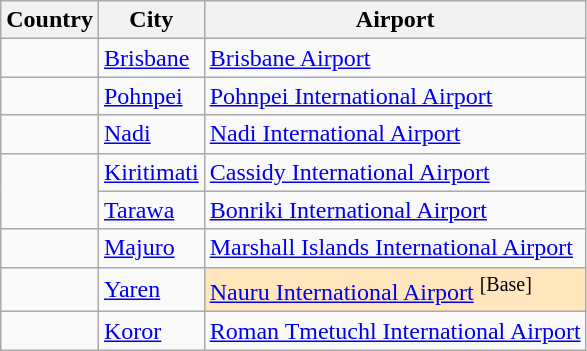<table class="wikitable sortable">
<tr>
<th>Country</th>
<th>City</th>
<th>Airport</th>
</tr>
<tr>
<td></td>
<td><a href='#'>Brisbane</a></td>
<td><a href='#'>Brisbane Airport</a></td>
</tr>
<tr>
<td></td>
<td><a href='#'>Pohnpei</a></td>
<td><a href='#'>Pohnpei International Airport</a></td>
</tr>
<tr>
<td></td>
<td><a href='#'>Nadi</a></td>
<td><a href='#'>Nadi International Airport</a></td>
</tr>
<tr>
<td rowspan="2"></td>
<td><a href='#'>Kiritimati</a></td>
<td><a href='#'>Cassidy International Airport</a></td>
</tr>
<tr>
<td><a href='#'>Tarawa</a></td>
<td><a href='#'>Bonriki International Airport</a></td>
</tr>
<tr>
<td></td>
<td><a href='#'>Majuro</a></td>
<td><a href='#'>Marshall Islands International Airport</a></td>
</tr>
<tr>
<td></td>
<td><a href='#'>Yaren</a></td>
<td style="background:#ffe6bd;"><a href='#'>Nauru International Airport</a> <sup>[Base]</sup></td>
</tr>
<tr>
<td></td>
<td><a href='#'>Koror</a></td>
<td><a href='#'>Roman Tmetuchl International Airport</a></td>
</tr>
</table>
